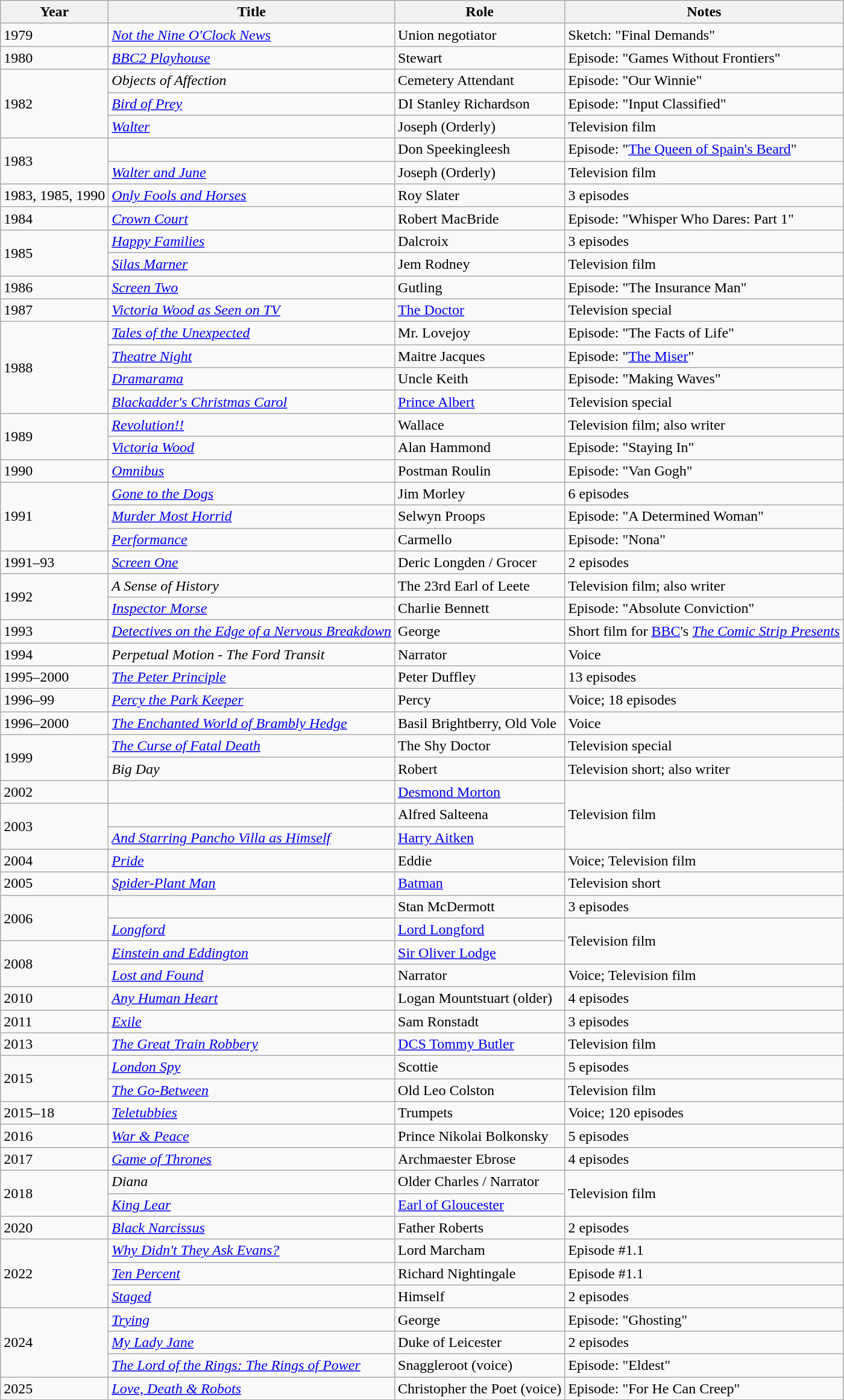<table class="wikitable sortable">
<tr>
<th>Year</th>
<th>Title</th>
<th>Role</th>
<th class="unsortable">Notes</th>
</tr>
<tr>
<td>1979</td>
<td><em><a href='#'>Not the Nine O'Clock News</a></em></td>
<td>Union negotiator</td>
<td>Sketch: "Final Demands"</td>
</tr>
<tr>
<td>1980</td>
<td><em><a href='#'>BBC2 Playhouse</a></em></td>
<td>Stewart</td>
<td>Episode: "Games Without Frontiers"</td>
</tr>
<tr>
<td rowspan="3">1982</td>
<td><em>Objects of Affection</em></td>
<td>Cemetery Attendant</td>
<td>Episode: "Our Winnie"</td>
</tr>
<tr>
<td><em><a href='#'>Bird of Prey</a></em></td>
<td>DI Stanley Richardson</td>
<td>Episode: "Input Classified"</td>
</tr>
<tr>
<td><em><a href='#'>Walter</a></em></td>
<td>Joseph (Orderly)</td>
<td>Television film</td>
</tr>
<tr>
<td rowspan="2">1983</td>
<td><em></em></td>
<td>Don Speekingleesh</td>
<td>Episode: "<a href='#'>The Queen of Spain's Beard</a>"</td>
</tr>
<tr>
<td><em><a href='#'>Walter and June</a></em></td>
<td>Joseph (Orderly)</td>
<td>Television film</td>
</tr>
<tr>
<td>1983, 1985, 1990</td>
<td><em><a href='#'>Only Fools and Horses</a></em></td>
<td>Roy Slater</td>
<td>3 episodes</td>
</tr>
<tr>
<td>1984</td>
<td><em><a href='#'>Crown Court</a></em></td>
<td>Robert MacBride</td>
<td>Episode: "Whisper Who Dares: Part 1"</td>
</tr>
<tr>
<td rowspan="2">1985</td>
<td><em><a href='#'>Happy Families</a></em></td>
<td>Dalcroix</td>
<td>3 episodes</td>
</tr>
<tr>
<td><em><a href='#'>Silas Marner</a></em></td>
<td>Jem Rodney</td>
<td>Television film</td>
</tr>
<tr>
<td>1986</td>
<td><em><a href='#'>Screen Two</a></em></td>
<td>Gutling</td>
<td>Episode: "The Insurance Man"</td>
</tr>
<tr>
<td>1987</td>
<td><em><a href='#'>Victoria Wood as Seen on TV</a></em></td>
<td><a href='#'>The Doctor</a></td>
<td>Television special</td>
</tr>
<tr>
<td rowspan="4">1988</td>
<td><em><a href='#'>Tales of the Unexpected</a></em></td>
<td>Mr. Lovejoy</td>
<td>Episode: "The Facts of Life"</td>
</tr>
<tr>
<td><em><a href='#'>Theatre Night</a></em></td>
<td>Maitre Jacques</td>
<td>Episode: "<a href='#'>The Miser</a>"</td>
</tr>
<tr>
<td><em><a href='#'>Dramarama</a></em></td>
<td>Uncle Keith</td>
<td>Episode: "Making Waves"</td>
</tr>
<tr>
<td><em><a href='#'>Blackadder's Christmas Carol</a></em></td>
<td><a href='#'>Prince Albert</a></td>
<td>Television special</td>
</tr>
<tr>
<td rowspan="2">1989</td>
<td><em><a href='#'>Revolution!!</a></em></td>
<td>Wallace</td>
<td>Television film; also writer</td>
</tr>
<tr>
<td><em><a href='#'>Victoria Wood</a></em></td>
<td>Alan Hammond</td>
<td>Episode: "Staying In"</td>
</tr>
<tr>
<td>1990</td>
<td><em><a href='#'>Omnibus</a></em></td>
<td>Postman Roulin</td>
<td>Episode: "Van Gogh"</td>
</tr>
<tr>
<td rowspan="3">1991</td>
<td><em><a href='#'>Gone to the Dogs</a></em></td>
<td>Jim Morley</td>
<td>6 episodes</td>
</tr>
<tr>
<td><em><a href='#'>Murder Most Horrid</a></em></td>
<td>Selwyn Proops</td>
<td>Episode: "A Determined Woman"</td>
</tr>
<tr>
<td><em><a href='#'>Performance</a></em></td>
<td>Carmello</td>
<td>Episode: "Nona"</td>
</tr>
<tr>
<td>1991–93</td>
<td><em><a href='#'>Screen One</a></em></td>
<td>Deric Longden / Grocer</td>
<td>2 episodes</td>
</tr>
<tr>
<td rowspan="2">1992</td>
<td><em>A Sense of History</em></td>
<td>The 23rd Earl of Leete</td>
<td>Television film; also writer</td>
</tr>
<tr>
<td><em><a href='#'>Inspector Morse</a></em></td>
<td>Charlie Bennett</td>
<td>Episode: "Absolute Conviction"</td>
</tr>
<tr>
<td>1993</td>
<td><em><a href='#'>Detectives on the Edge of a Nervous Breakdown</a></em></td>
<td>George</td>
<td>Short film for <a href='#'>BBC</a>'s <em><a href='#'>The Comic Strip Presents</a></em></td>
</tr>
<tr>
<td>1994</td>
<td><em>Perpetual Motion - The Ford Transit </em></td>
<td>Narrator</td>
<td>Voice</td>
</tr>
<tr>
<td>1995–2000</td>
<td><em><a href='#'>The Peter Principle</a></em></td>
<td>Peter Duffley</td>
<td>13 episodes</td>
</tr>
<tr>
<td>1996–99</td>
<td><em><a href='#'>Percy the Park Keeper</a></em></td>
<td>Percy</td>
<td>Voice; 18 episodes</td>
</tr>
<tr>
<td>1996–2000</td>
<td><em><a href='#'>The Enchanted World of Brambly Hedge</a></em></td>
<td>Basil Brightberry, Old Vole</td>
<td>Voice</td>
</tr>
<tr>
<td rowspan="2">1999</td>
<td><em><a href='#'>The Curse of Fatal Death</a></em></td>
<td>The Shy Doctor</td>
<td>Television special</td>
</tr>
<tr>
<td><em>Big Day</em></td>
<td>Robert</td>
<td>Television short; also writer</td>
</tr>
<tr>
<td>2002</td>
<td><em></em></td>
<td><a href='#'>Desmond Morton</a></td>
<td rowspan="3">Television film</td>
</tr>
<tr>
<td rowspan="2">2003</td>
<td><em></em></td>
<td>Alfred Salteena</td>
</tr>
<tr>
<td><em><a href='#'>And Starring Pancho Villa as Himself</a></em></td>
<td><a href='#'>Harry Aitken</a></td>
</tr>
<tr>
<td>2004</td>
<td><em><a href='#'>Pride</a></em></td>
<td>Eddie</td>
<td>Voice; Television film</td>
</tr>
<tr>
<td>2005</td>
<td><em><a href='#'>Spider-Plant Man</a></em></td>
<td><a href='#'>Batman</a></td>
<td>Television short</td>
</tr>
<tr>
<td rowspan="2">2006</td>
<td><em></em></td>
<td>Stan McDermott</td>
<td>3 episodes</td>
</tr>
<tr>
<td><em><a href='#'>Longford</a></em></td>
<td><a href='#'>Lord Longford</a></td>
<td rowspan="2">Television film</td>
</tr>
<tr>
<td rowspan="2">2008</td>
<td><em><a href='#'>Einstein and Eddington</a></em></td>
<td><a href='#'>Sir Oliver Lodge</a></td>
</tr>
<tr>
<td><em><a href='#'>Lost and Found</a></em></td>
<td>Narrator</td>
<td>Voice; Television film</td>
</tr>
<tr>
<td>2010</td>
<td><em><a href='#'>Any Human Heart</a></em></td>
<td>Logan Mountstuart (older)</td>
<td>4 episodes</td>
</tr>
<tr>
<td>2011</td>
<td><em><a href='#'>Exile</a></em></td>
<td>Sam Ronstadt</td>
<td>3 episodes</td>
</tr>
<tr>
<td>2013</td>
<td><em><a href='#'>The Great Train Robbery</a></em></td>
<td><a href='#'>DCS Tommy Butler</a></td>
<td>Television film</td>
</tr>
<tr>
<td rowspan="2">2015</td>
<td><em><a href='#'>London Spy</a></em></td>
<td>Scottie</td>
<td>5 episodes</td>
</tr>
<tr>
<td><em><a href='#'>The Go-Between</a></em></td>
<td>Old Leo Colston</td>
<td>Television film</td>
</tr>
<tr>
<td>2015–18</td>
<td><em><a href='#'>Teletubbies</a></em></td>
<td>Trumpets</td>
<td>Voice; 120 episodes</td>
</tr>
<tr>
<td>2016</td>
<td><em><a href='#'>War & Peace</a></em></td>
<td>Prince Nikolai Bolkonsky</td>
<td>5 episodes</td>
</tr>
<tr>
<td>2017</td>
<td><em><a href='#'>Game of Thrones</a></em></td>
<td>Archmaester Ebrose</td>
<td>4 episodes</td>
</tr>
<tr>
<td rowspan="2">2018</td>
<td><em>Diana</em></td>
<td>Older Charles / Narrator</td>
<td rowspan="2">Television film</td>
</tr>
<tr>
<td><em><a href='#'>King Lear</a></em></td>
<td><a href='#'>Earl of Gloucester</a></td>
</tr>
<tr>
<td>2020</td>
<td><em><a href='#'>Black Narcissus</a></em></td>
<td>Father Roberts</td>
<td>2 episodes</td>
</tr>
<tr>
<td rowspan="3">2022</td>
<td><em><a href='#'>Why Didn't They Ask Evans?</a></em></td>
<td>Lord Marcham</td>
<td>Episode #1.1</td>
</tr>
<tr>
<td><em><a href='#'>Ten Percent</a></em></td>
<td>Richard Nightingale</td>
<td>Episode #1.1</td>
</tr>
<tr>
<td><em><a href='#'>Staged</a></em></td>
<td>Himself</td>
<td>2 episodes</td>
</tr>
<tr>
<td rowspan="3">2024</td>
<td><em><a href='#'>Trying</a></em></td>
<td>George</td>
<td>Episode: "Ghosting"</td>
</tr>
<tr>
<td><em><a href='#'>My Lady Jane</a></em></td>
<td>Duke of Leicester</td>
<td>2 episodes</td>
</tr>
<tr>
<td><em><a href='#'>The Lord of the Rings: The Rings of Power</a></em></td>
<td>Snaggleroot (voice)</td>
<td>Episode: "Eldest"</td>
</tr>
<tr>
<td>2025</td>
<td><em><a href='#'>Love, Death & Robots</a></em></td>
<td>Christopher the Poet (voice)</td>
<td>Episode: "For He Can Creep"</td>
</tr>
</table>
